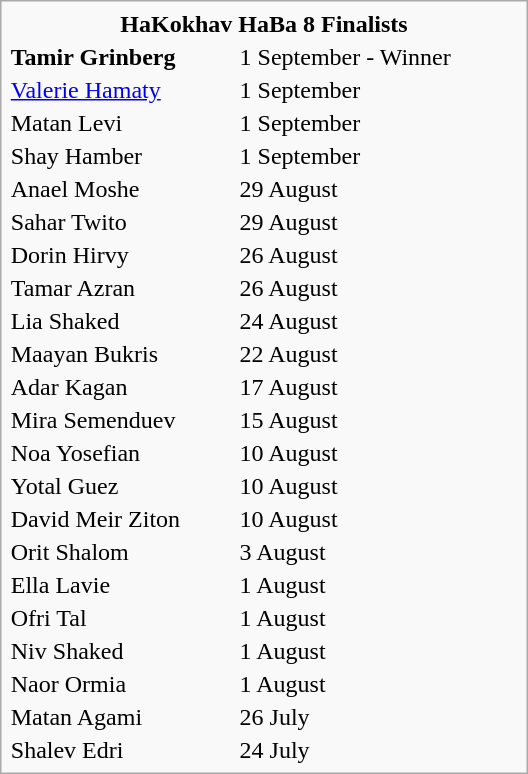<table class="infobox" style="width:22em">
<tr>
<th colspan=2 style="text-align:center">HaKokhav HaBa 8 Finalists<br></th>
</tr>
<tr>
<td><strong>Tamir Grinberg</strong></td>
<td>1 September - Winner</td>
</tr>
<tr>
<td><a href='#'>Valerie Hamaty</a></td>
<td>1 September</td>
</tr>
<tr>
<td>Matan Levi</td>
<td>1 September</td>
</tr>
<tr>
<td>Shay Hamber</td>
<td>1 September</td>
</tr>
<tr>
<td>Anael Moshe</td>
<td>29 August</td>
</tr>
<tr>
<td>Sahar Twito</td>
<td>29 August</td>
</tr>
<tr>
<td>Dorin Hirvy</td>
<td>26 August</td>
</tr>
<tr>
<td>Tamar Azran</td>
<td>26 August</td>
</tr>
<tr>
<td>Lia Shaked</td>
<td>24 August</td>
</tr>
<tr>
<td>Maayan Bukris</td>
<td>22 August</td>
</tr>
<tr>
<td>Adar Kagan</td>
<td>17 August</td>
</tr>
<tr>
<td>Mira Semenduev</td>
<td>15 August</td>
</tr>
<tr>
<td>Noa Yosefian</td>
<td>10 August</td>
</tr>
<tr>
<td>Yotal Guez</td>
<td>10 August</td>
</tr>
<tr>
<td>David Meir Ziton</td>
<td>10 August</td>
</tr>
<tr>
<td>Orit Shalom</td>
<td>3 August</td>
</tr>
<tr>
<td>Ella Lavie</td>
<td>1 August</td>
</tr>
<tr>
<td>Ofri Tal</td>
<td>1 August</td>
</tr>
<tr>
<td>Niv Shaked</td>
<td>1 August</td>
</tr>
<tr>
<td>Naor Ormia</td>
<td>1 August</td>
</tr>
<tr>
<td>Matan Agami</td>
<td>26 July</td>
</tr>
<tr>
<td>Shalev Edri</td>
<td>24 July</td>
</tr>
</table>
